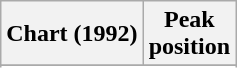<table class="wikitable sortable plainrowheaders">
<tr>
<th scope="col">Chart (1992)</th>
<th scope="col">Peak<br>position</th>
</tr>
<tr>
</tr>
<tr>
</tr>
</table>
